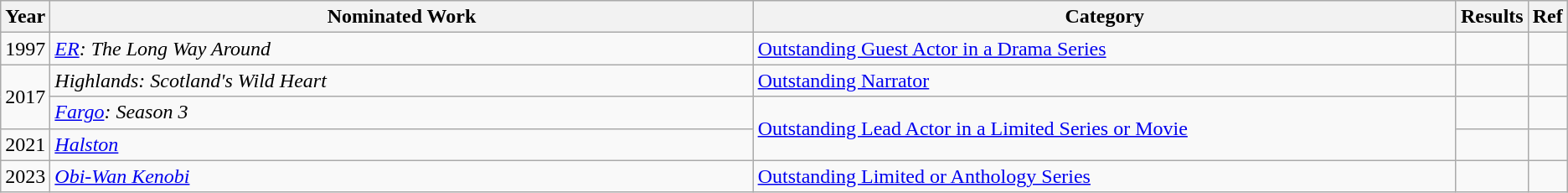<table class="wikitable">
<tr>
<th scope="col" style="width:1em;">Year</th>
<th scope="col" style="width:35em;">Nominated Work</th>
<th scope="col" style="width:35em;">Category</th>
<th scope="col" style="width:1em;">Results</th>
<th scope="col" style="width:1em;">Ref</th>
</tr>
<tr>
<td>1997</td>
<td><em><a href='#'>ER</a>: The Long Way Around</em></td>
<td><a href='#'>Outstanding Guest Actor in a Drama Series</a></td>
<td></td>
<td></td>
</tr>
<tr>
<td rowspan="2">2017</td>
<td><em>Highlands: Scotland's Wild Heart</em></td>
<td><a href='#'>Outstanding Narrator</a></td>
<td></td>
<td></td>
</tr>
<tr>
<td><em><a href='#'>Fargo</a>: Season 3</em></td>
<td rowspan="2"><a href='#'>Outstanding Lead Actor in a Limited Series or Movie</a></td>
<td></td>
<td></td>
</tr>
<tr>
<td>2021</td>
<td><em><a href='#'>Halston</a></em></td>
<td></td>
<td></td>
</tr>
<tr>
<td>2023</td>
<td><em><a href='#'>Obi-Wan Kenobi</a></em></td>
<td><a href='#'>Outstanding Limited or Anthology Series</a></td>
<td></td>
<td></td>
</tr>
</table>
